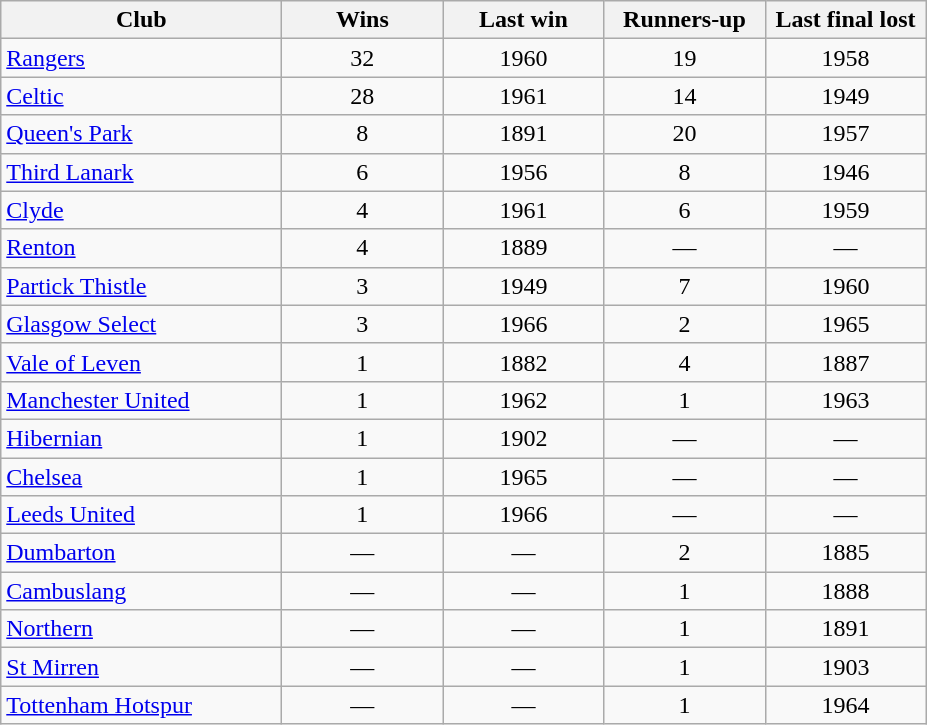<table class="wikitable" style="text-align: center;">
<tr>
<th width=180>Club</th>
<th width=100>Wins</th>
<th width=100>Last win</th>
<th width=100>Runners-up</th>
<th width=100>Last final lost</th>
</tr>
<tr>
<td align=left><a href='#'>Rangers</a></td>
<td>32</td>
<td>1960</td>
<td>19</td>
<td>1958</td>
</tr>
<tr>
<td align=left><a href='#'>Celtic</a></td>
<td>28</td>
<td>1961</td>
<td>14</td>
<td>1949</td>
</tr>
<tr>
<td align=left><a href='#'>Queen's Park</a></td>
<td>8</td>
<td>1891</td>
<td>20</td>
<td>1957</td>
</tr>
<tr>
<td align=left><a href='#'>Third Lanark</a></td>
<td>6</td>
<td>1956</td>
<td>8</td>
<td>1946</td>
</tr>
<tr>
<td align=left><a href='#'>Clyde</a></td>
<td>4</td>
<td>1961</td>
<td>6</td>
<td>1959</td>
</tr>
<tr>
<td align=left><a href='#'>Renton</a></td>
<td>4</td>
<td>1889</td>
<td>—</td>
<td>—</td>
</tr>
<tr>
<td align=left><a href='#'>Partick Thistle</a></td>
<td>3</td>
<td>1949</td>
<td>7</td>
<td>1960</td>
</tr>
<tr>
<td align=left><a href='#'>Glasgow Select</a></td>
<td>3</td>
<td>1966</td>
<td>2</td>
<td>1965</td>
</tr>
<tr>
<td align=left><a href='#'>Vale of Leven</a></td>
<td>1</td>
<td>1882</td>
<td>4</td>
<td>1887</td>
</tr>
<tr>
<td align=left><a href='#'>Manchester United</a></td>
<td>1</td>
<td>1962</td>
<td>1</td>
<td>1963</td>
</tr>
<tr>
<td align=left><a href='#'>Hibernian</a></td>
<td>1</td>
<td>1902</td>
<td>—</td>
<td>—</td>
</tr>
<tr>
<td align=left><a href='#'>Chelsea</a></td>
<td>1</td>
<td>1965</td>
<td>—</td>
<td>—</td>
</tr>
<tr>
<td align=left><a href='#'>Leeds United</a></td>
<td>1</td>
<td>1966</td>
<td>—</td>
<td>—</td>
</tr>
<tr>
<td align=left><a href='#'>Dumbarton</a></td>
<td>—</td>
<td>—</td>
<td>2</td>
<td>1885</td>
</tr>
<tr>
<td align=left><a href='#'>Cambuslang</a></td>
<td>—</td>
<td>—</td>
<td>1</td>
<td>1888</td>
</tr>
<tr>
<td align=left><a href='#'>Northern</a></td>
<td>—</td>
<td>—</td>
<td>1</td>
<td>1891</td>
</tr>
<tr>
<td align=left><a href='#'>St Mirren</a></td>
<td>—</td>
<td>—</td>
<td>1</td>
<td>1903</td>
</tr>
<tr>
<td align=left><a href='#'>Tottenham Hotspur</a></td>
<td>—</td>
<td>—</td>
<td>1</td>
<td>1964</td>
</tr>
</table>
